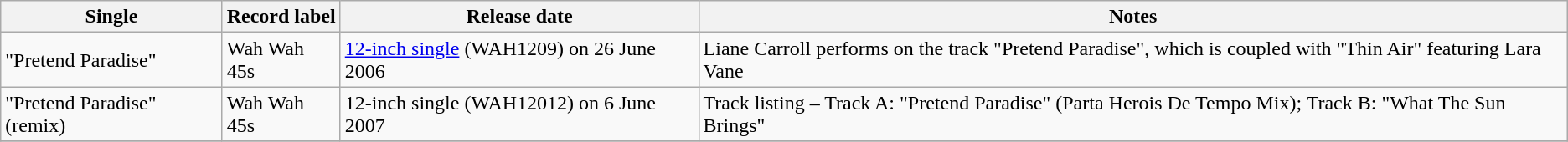<table class="wikitable">
<tr>
<th>Single</th>
<th>Record label</th>
<th>Release date</th>
<th>Notes</th>
</tr>
<tr>
<td>"Pretend Paradise"</td>
<td>Wah Wah 45s</td>
<td><a href='#'>12-inch single</a> (WAH1209) on 26 June 2006</td>
<td>Liane Carroll performs on the track "Pretend Paradise", which is coupled with "Thin Air" featuring Lara Vane</td>
</tr>
<tr>
<td>"Pretend Paradise" (remix)</td>
<td>Wah Wah 45s</td>
<td>12-inch single (WAH12012) on 6 June 2007</td>
<td>Track listing – Track A: "Pretend Paradise" (Parta Herois De Tempo Mix); Track B: "What The Sun Brings"</td>
</tr>
<tr>
</tr>
</table>
